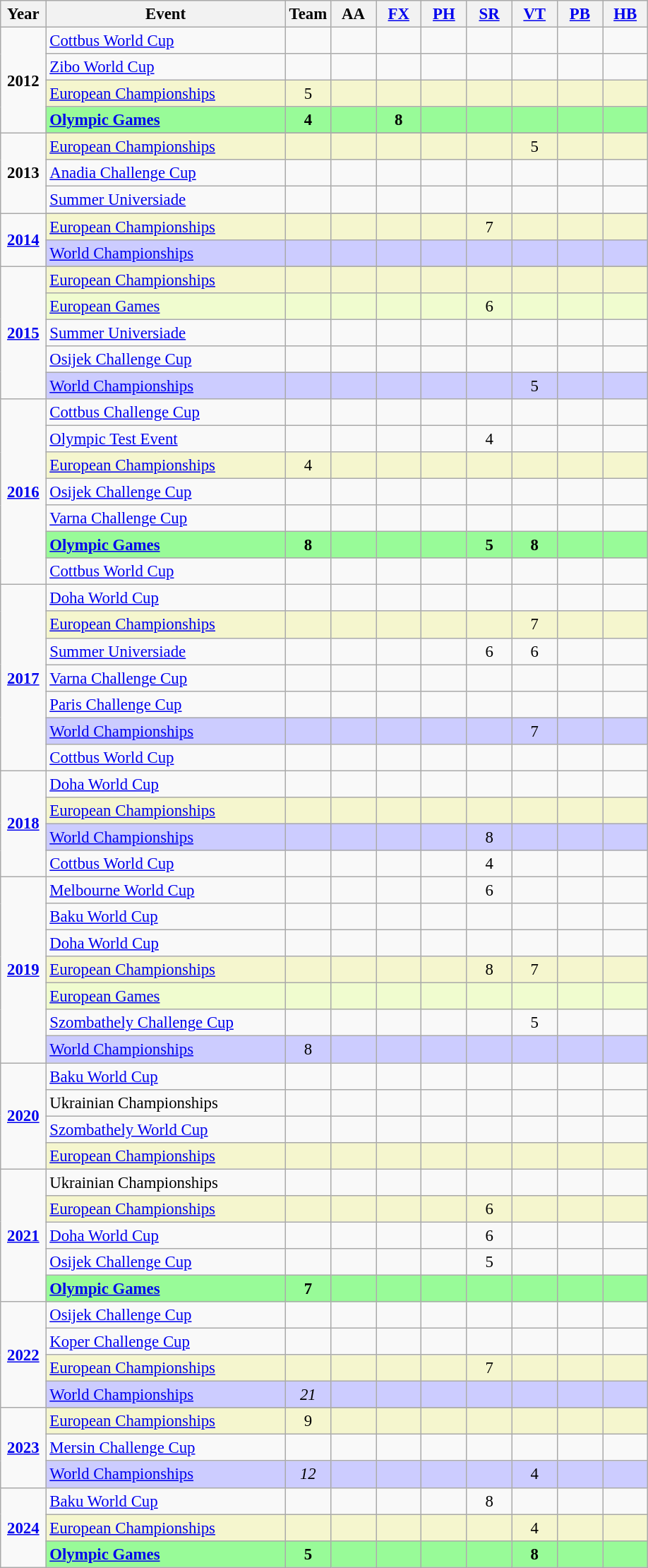<table class="wikitable sortable" style="text-align:center; font-size:95%;">
<tr>
<th width=7% class=unsortable>Year</th>
<th width=37% class=unsortable>Event</th>
<th width=7% class=unsortable>Team</th>
<th width=7% class=unsortable>AA</th>
<th width=7% class=unsortable><a href='#'>FX</a></th>
<th width=7% class=unsortable><a href='#'>PH</a></th>
<th width=7% class=unsortable><a href='#'>SR</a></th>
<th width=7% class=unsortable><a href='#'>VT</a></th>
<th width=7% class=unsortable><a href='#'>PB</a></th>
<th width=7% class=unsortable><a href='#'>HB</a></th>
</tr>
<tr>
<td rowspan="4"><strong>2012</strong></td>
<td align=left><a href='#'>Cottbus World Cup</a></td>
<td></td>
<td></td>
<td></td>
<td></td>
<td></td>
<td></td>
<td></td>
<td></td>
</tr>
<tr>
<td align=left><a href='#'>Zibo World Cup</a></td>
<td></td>
<td></td>
<td></td>
<td></td>
<td></td>
<td></td>
<td></td>
<td></td>
</tr>
<tr bgcolor=#F5F6CE>
<td align=left><a href='#'>European Championships</a></td>
<td>5</td>
<td></td>
<td></td>
<td></td>
<td></td>
<td></td>
<td></td>
<td></td>
</tr>
<tr bgcolor=98FB98>
<td align=left><strong><a href='#'>Olympic Games</a></strong></td>
<td><strong>4</strong></td>
<td></td>
<td><strong>8</strong></td>
<td></td>
<td></td>
<td></td>
<td></td>
<td></td>
</tr>
<tr>
<td rowspan="4"><strong>2013</strong></td>
</tr>
<tr bgcolor=#F5F6CE>
<td align=left><a href='#'>European Championships</a></td>
<td></td>
<td></td>
<td></td>
<td></td>
<td></td>
<td>5</td>
<td></td>
<td></td>
</tr>
<tr>
<td align=left><a href='#'>Anadia Challenge Cup</a></td>
<td></td>
<td></td>
<td></td>
<td></td>
<td></td>
<td></td>
<td></td>
<td></td>
</tr>
<tr>
<td align=left><a href='#'>Summer Universiade</a></td>
<td></td>
<td></td>
<td></td>
<td></td>
<td></td>
<td></td>
<td></td>
<td></td>
</tr>
<tr>
<td rowspan="3"><strong><a href='#'>2014</a></strong></td>
</tr>
<tr bgcolor=#F5F6CE>
<td align=left><a href='#'>European Championships</a></td>
<td></td>
<td></td>
<td></td>
<td></td>
<td>7</td>
<td></td>
<td></td>
<td></td>
</tr>
<tr bgcolor=#CCCCFF>
<td align=left><a href='#'>World Championships</a></td>
<td></td>
<td></td>
<td></td>
<td></td>
<td></td>
<td></td>
<td></td>
<td></td>
</tr>
<tr>
<td rowspan="6"><strong><a href='#'>2015</a></strong></td>
</tr>
<tr bgcolor=#F5F6CE>
<td align=left><a href='#'>European Championships</a></td>
<td></td>
<td></td>
<td></td>
<td></td>
<td></td>
<td></td>
<td></td>
<td></td>
</tr>
<tr bgcolor=#f0fccf>
<td align=left><a href='#'>European Games</a></td>
<td></td>
<td></td>
<td></td>
<td></td>
<td>6</td>
<td></td>
<td></td>
<td></td>
</tr>
<tr>
<td align=left><a href='#'>Summer Universiade</a></td>
<td></td>
<td></td>
<td></td>
<td></td>
<td></td>
<td></td>
<td></td>
<td></td>
</tr>
<tr>
<td align=left><a href='#'>Osijek Challenge Cup</a></td>
<td></td>
<td></td>
<td></td>
<td></td>
<td></td>
<td></td>
<td></td>
<td></td>
</tr>
<tr bgcolor=#CCCCFF>
<td align=left><a href='#'>World Championships</a></td>
<td></td>
<td></td>
<td></td>
<td></td>
<td></td>
<td>5</td>
<td></td>
<td></td>
</tr>
<tr>
<td rowspan="7"><strong><a href='#'>2016</a></strong></td>
<td align=left><a href='#'>Cottbus Challenge Cup</a></td>
<td></td>
<td></td>
<td></td>
<td></td>
<td></td>
<td></td>
<td></td>
<td></td>
</tr>
<tr>
<td align=left><a href='#'>Olympic Test Event</a></td>
<td></td>
<td></td>
<td></td>
<td></td>
<td>4</td>
<td></td>
<td></td>
<td></td>
</tr>
<tr bgcolor=#F5F6CE>
<td align=left><a href='#'>European Championships</a></td>
<td>4</td>
<td></td>
<td></td>
<td></td>
<td></td>
<td></td>
<td></td>
<td></td>
</tr>
<tr>
<td align=left><a href='#'>Osijek Challenge Cup</a></td>
<td></td>
<td></td>
<td></td>
<td></td>
<td></td>
<td></td>
<td></td>
<td></td>
</tr>
<tr>
<td align=left><a href='#'>Varna Challenge Cup</a></td>
<td></td>
<td></td>
<td></td>
<td></td>
<td></td>
<td></td>
<td></td>
<td></td>
</tr>
<tr bgcolor=98FB98>
<td align=left><strong><a href='#'>Olympic Games</a></strong></td>
<td><strong>8</strong></td>
<td></td>
<td></td>
<td></td>
<td><strong>5</strong></td>
<td><strong>8</strong></td>
<td></td>
<td></td>
</tr>
<tr>
<td align=left><a href='#'>Cottbus World Cup</a></td>
<td></td>
<td></td>
<td></td>
<td></td>
<td></td>
<td></td>
<td></td>
<td></td>
</tr>
<tr>
<td rowspan="7"><strong><a href='#'>2017</a></strong></td>
<td align=left><a href='#'>Doha World Cup</a></td>
<td></td>
<td></td>
<td></td>
<td></td>
<td></td>
<td></td>
<td></td>
<td></td>
</tr>
<tr bgcolor=#F5F6CE>
<td align=left><a href='#'>European Championships</a></td>
<td></td>
<td></td>
<td></td>
<td></td>
<td></td>
<td>7</td>
<td></td>
<td></td>
</tr>
<tr>
<td align=left><a href='#'>Summer Universiade</a></td>
<td></td>
<td></td>
<td></td>
<td></td>
<td>6</td>
<td>6</td>
<td></td>
<td></td>
</tr>
<tr>
<td align=left><a href='#'>Varna Challenge Cup</a></td>
<td></td>
<td></td>
<td></td>
<td></td>
<td></td>
<td></td>
<td></td>
<td></td>
</tr>
<tr>
<td align=left><a href='#'>Paris Challenge Cup</a></td>
<td></td>
<td></td>
<td></td>
<td></td>
<td></td>
<td></td>
<td></td>
<td></td>
</tr>
<tr bgcolor=#CCCCFF>
<td align=left><a href='#'>World Championships</a></td>
<td></td>
<td></td>
<td></td>
<td></td>
<td></td>
<td>7</td>
<td></td>
<td></td>
</tr>
<tr>
<td align=left><a href='#'>Cottbus World Cup</a></td>
<td></td>
<td></td>
<td></td>
<td></td>
<td></td>
<td></td>
<td></td>
<td></td>
</tr>
<tr>
<td rowspan="4"><strong><a href='#'>2018</a></strong></td>
<td align=left><a href='#'>Doha World Cup</a></td>
<td></td>
<td></td>
<td></td>
<td></td>
<td></td>
<td></td>
<td></td>
<td></td>
</tr>
<tr bgcolor=#F5F6CE>
<td align=left><a href='#'>European Championships</a></td>
<td></td>
<td></td>
<td></td>
<td></td>
<td></td>
<td></td>
<td></td>
<td></td>
</tr>
<tr bgcolor=#CCCCFF>
<td align=left><a href='#'>World Championships</a></td>
<td></td>
<td></td>
<td></td>
<td></td>
<td>8</td>
<td></td>
<td></td>
<td></td>
</tr>
<tr>
<td align=left><a href='#'>Cottbus World Cup</a></td>
<td></td>
<td></td>
<td></td>
<td></td>
<td>4</td>
<td></td>
<td></td>
<td></td>
</tr>
<tr>
<td rowspan="7"><strong><a href='#'>2019</a></strong></td>
<td align=left><a href='#'>Melbourne World Cup</a></td>
<td></td>
<td></td>
<td></td>
<td></td>
<td>6</td>
<td></td>
<td></td>
<td></td>
</tr>
<tr>
<td align=left><a href='#'>Baku World Cup</a></td>
<td></td>
<td></td>
<td></td>
<td></td>
<td></td>
<td></td>
<td></td>
<td></td>
</tr>
<tr>
<td align=left><a href='#'>Doha World Cup</a></td>
<td></td>
<td></td>
<td></td>
<td></td>
<td></td>
<td></td>
<td></td>
<td></td>
</tr>
<tr bgcolor=#F5F6CE>
<td align=left><a href='#'>European Championships</a></td>
<td></td>
<td></td>
<td></td>
<td></td>
<td>8</td>
<td>7</td>
<td></td>
<td></td>
</tr>
<tr bgcolor=#f0fccf>
<td align=left><a href='#'>European Games</a></td>
<td></td>
<td></td>
<td></td>
<td></td>
<td></td>
<td></td>
<td></td>
<td></td>
</tr>
<tr>
<td align=left><a href='#'>Szombathely Challenge Cup</a></td>
<td></td>
<td></td>
<td></td>
<td></td>
<td></td>
<td>5</td>
<td></td>
<td></td>
</tr>
<tr bgcolor=#CCCCFF>
<td align=left><a href='#'>World Championships</a></td>
<td>8</td>
<td></td>
<td></td>
<td></td>
<td></td>
<td></td>
<td></td>
<td></td>
</tr>
<tr>
<td rowspan="4"><strong><a href='#'>2020</a></strong></td>
<td align=left><a href='#'>Baku World Cup</a></td>
<td></td>
<td></td>
<td></td>
<td></td>
<td></td>
<td></td>
<td></td>
<td></td>
</tr>
<tr>
<td align=left>Ukrainian Championships</td>
<td></td>
<td></td>
<td></td>
<td></td>
<td></td>
<td></td>
<td></td>
<td></td>
</tr>
<tr>
<td align=left><a href='#'>Szombathely World Cup</a></td>
<td></td>
<td></td>
<td></td>
<td></td>
<td></td>
<td></td>
<td></td>
<td></td>
</tr>
<tr bgcolor=#F5F6CE>
<td align=left><a href='#'>European Championships</a></td>
<td></td>
<td></td>
<td></td>
<td></td>
<td></td>
<td></td>
<td></td>
<td></td>
</tr>
<tr>
<td rowspan="5"><strong><a href='#'>2021</a></strong></td>
<td align=left>Ukrainian Championships</td>
<td></td>
<td></td>
<td></td>
<td></td>
<td></td>
<td></td>
<td></td>
<td></td>
</tr>
<tr bgcolor=#F5F6CE>
<td align=left><a href='#'>European Championships</a></td>
<td></td>
<td></td>
<td></td>
<td></td>
<td>6</td>
<td></td>
<td></td>
<td></td>
</tr>
<tr>
<td align=left><a href='#'>Doha World Cup</a></td>
<td></td>
<td></td>
<td></td>
<td></td>
<td>6</td>
<td></td>
<td></td>
<td></td>
</tr>
<tr>
<td align=left><a href='#'>Osijek Challenge Cup</a></td>
<td></td>
<td></td>
<td></td>
<td></td>
<td>5</td>
<td></td>
<td></td>
<td></td>
</tr>
<tr bgcolor=98FB98>
<td align=left><strong><a href='#'>Olympic Games</a></strong></td>
<td><strong>7</strong></td>
<td></td>
<td></td>
<td></td>
<td></td>
<td></td>
<td></td>
<td></td>
</tr>
<tr>
<td rowspan="4"><strong><a href='#'>2022</a></strong></td>
<td align=left><a href='#'>Osijek Challenge Cup</a></td>
<td></td>
<td></td>
<td></td>
<td></td>
<td></td>
<td></td>
<td></td>
<td></td>
</tr>
<tr>
<td align=left><a href='#'>Koper Challenge Cup</a></td>
<td></td>
<td></td>
<td></td>
<td></td>
<td></td>
<td></td>
<td></td>
<td></td>
</tr>
<tr bgcolor=#F5F6CE>
<td align=left><a href='#'>European Championships</a></td>
<td></td>
<td></td>
<td></td>
<td></td>
<td>7</td>
<td></td>
<td></td>
<td></td>
</tr>
<tr bgcolor=#CCCCFF>
<td align=left><a href='#'>World Championships</a></td>
<td><em>21</em></td>
<td></td>
<td></td>
<td></td>
<td></td>
<td></td>
<td></td>
<td></td>
</tr>
<tr>
<td rowspan="4"><strong><a href='#'>2023</a></strong></td>
</tr>
<tr bgcolor=#F5F6CE>
<td align=left><a href='#'>European Championships</a></td>
<td>9</td>
<td></td>
<td></td>
<td></td>
<td></td>
<td></td>
<td></td>
<td></td>
</tr>
<tr>
<td align=left><a href='#'>Mersin Challenge Cup</a></td>
<td></td>
<td></td>
<td></td>
<td></td>
<td></td>
<td></td>
<td></td>
<td></td>
</tr>
<tr bgcolor=#CCCCFF>
<td align=left><a href='#'>World Championships</a></td>
<td><em>12</em></td>
<td></td>
<td></td>
<td></td>
<td></td>
<td>4</td>
<td></td>
<td></td>
</tr>
<tr>
<td rowspan="3"><strong><a href='#'>2024</a></strong></td>
<td align=left><a href='#'>Baku World Cup</a></td>
<td></td>
<td></td>
<td></td>
<td></td>
<td>8</td>
<td></td>
<td></td>
<td></td>
</tr>
<tr bgcolor=#F5F6CE>
<td align=left><a href='#'>European Championships</a></td>
<td></td>
<td></td>
<td></td>
<td></td>
<td></td>
<td>4</td>
<td></td>
<td></td>
</tr>
<tr bgcolor=98FB98>
<td align=left><strong><a href='#'>Olympic Games</a></strong></td>
<td><strong>5</strong></td>
<td></td>
<td></td>
<td></td>
<td></td>
<td><strong>8</strong></td>
<td></td>
<td></td>
</tr>
</table>
